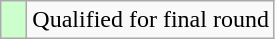<table class="wikitable">
<tr>
<td style="width:10px; background:#cfc"></td>
<td>Qualified for final round</td>
</tr>
</table>
